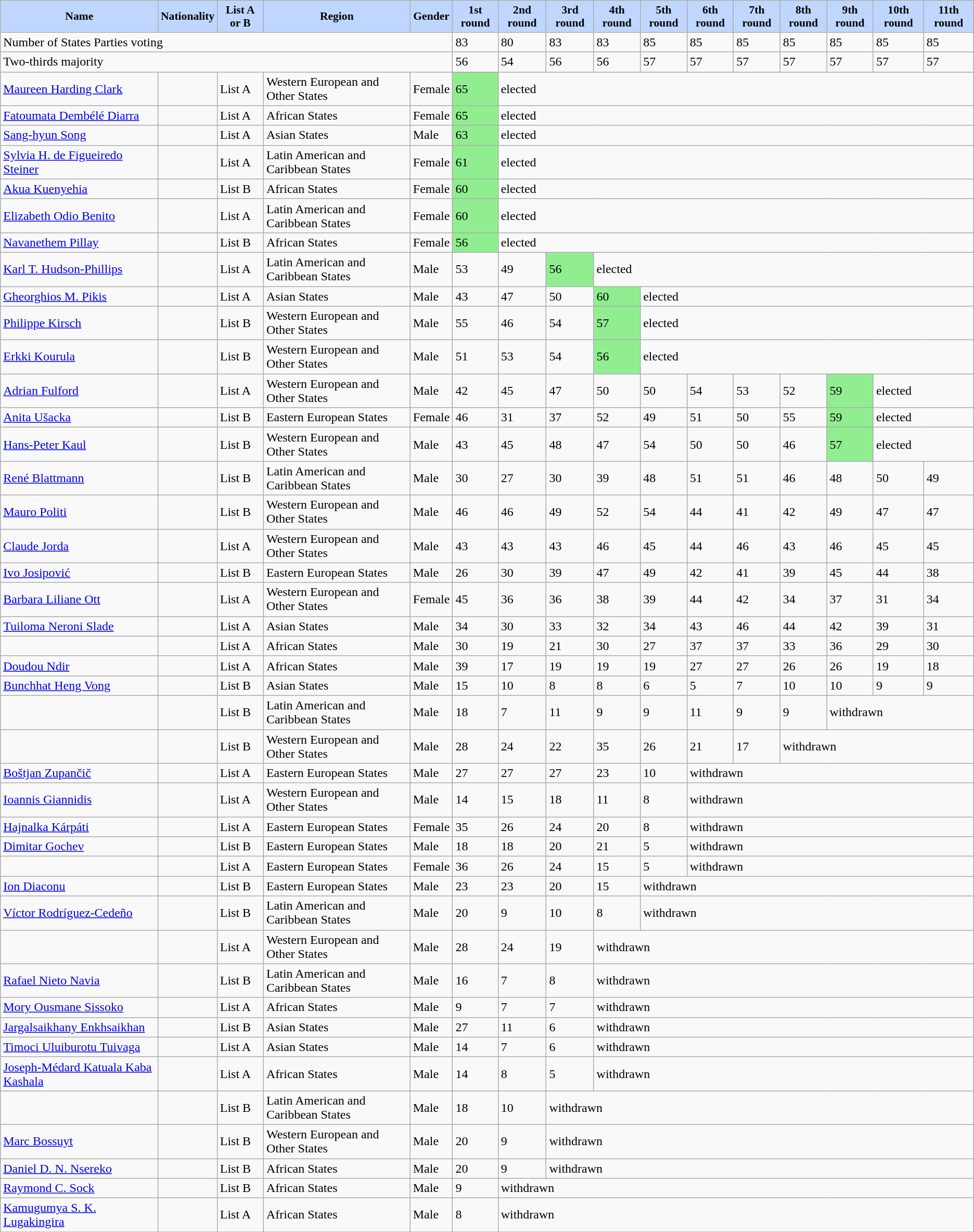<table class="wikitable">
<tr bgcolor=#BFD7FF align="center" style="font-size:90%;">
<td><strong>Name</strong></td>
<td><strong>Nationality</strong></td>
<td><strong>List A or B</strong></td>
<td><strong>Region</strong></td>
<td><strong>Gender</strong></td>
<td><strong>1st round</strong></td>
<td><strong>2nd round</strong></td>
<td><strong>3rd round</strong></td>
<td><strong>4th round</strong></td>
<td><strong>5th round</strong></td>
<td><strong>6th round</strong></td>
<td><strong>7th round</strong></td>
<td><strong>8th round</strong></td>
<td><strong>9th round</strong></td>
<td><strong>10th round</strong></td>
<td><strong>11th round</strong></td>
</tr>
<tr>
<td colspan=5>Number of States Parties voting</td>
<td>83</td>
<td>80</td>
<td>83</td>
<td>83</td>
<td>85</td>
<td>85</td>
<td>85</td>
<td>85</td>
<td>85</td>
<td>85</td>
<td>85</td>
</tr>
<tr>
<td colspan=5>Two-thirds majority</td>
<td>56</td>
<td>54</td>
<td>56</td>
<td>56</td>
<td>57</td>
<td>57</td>
<td>57</td>
<td>57</td>
<td>57</td>
<td>57</td>
<td>57</td>
</tr>
<tr>
<td><a href='#'>Maureen Harding Clark</a></td>
<td></td>
<td>List A</td>
<td>Western European and Other States</td>
<td>Female</td>
<td bgcolor=lightgreen>65</td>
<td colspan=10>elected</td>
</tr>
<tr>
<td><a href='#'>Fatoumata Dembélé Diarra</a></td>
<td></td>
<td>List A</td>
<td>African States</td>
<td>Female</td>
<td bgcolor=lightgreen>65</td>
<td colspan=10>elected</td>
</tr>
<tr>
<td><a href='#'>Sang-hyun Song</a></td>
<td></td>
<td>List A</td>
<td>Asian States</td>
<td>Male</td>
<td bgcolor=lightgreen>63</td>
<td colspan=10>elected</td>
</tr>
<tr>
<td><a href='#'>Sylvia H. de Figueiredo Steiner</a></td>
<td></td>
<td>List A</td>
<td>Latin American and Caribbean States</td>
<td>Female</td>
<td bgcolor=lightgreen>61</td>
<td colspan=10>elected</td>
</tr>
<tr>
<td><a href='#'>Akua Kuenyehia</a></td>
<td></td>
<td>List B</td>
<td>African States</td>
<td>Female</td>
<td bgcolor=lightgreen>60</td>
<td colspan=10>elected</td>
</tr>
<tr>
<td><a href='#'>Elizabeth Odio Benito</a></td>
<td></td>
<td>List A</td>
<td>Latin American and Caribbean States</td>
<td>Female</td>
<td bgcolor=lightgreen>60</td>
<td colspan=10>elected</td>
</tr>
<tr>
<td><a href='#'>Navanethem Pillay</a></td>
<td></td>
<td>List B</td>
<td>African States</td>
<td>Female</td>
<td bgcolor=lightgreen>56</td>
<td colspan=10>elected</td>
</tr>
<tr>
<td><a href='#'>Karl T. Hudson-Phillips</a></td>
<td></td>
<td>List A</td>
<td>Latin American and Caribbean States</td>
<td>Male</td>
<td>53</td>
<td>49</td>
<td bgcolor=lightgreen>56</td>
<td colspan=8>elected</td>
</tr>
<tr>
<td><a href='#'>Gheorghios M. Pikis</a></td>
<td></td>
<td>List A</td>
<td>Asian States</td>
<td>Male</td>
<td>43</td>
<td>47</td>
<td>50</td>
<td bgcolor=lightgreen>60</td>
<td colspan=7>elected</td>
</tr>
<tr>
<td><a href='#'>Philippe Kirsch</a></td>
<td></td>
<td>List B</td>
<td>Western European and Other States</td>
<td>Male</td>
<td>55</td>
<td>46</td>
<td>54</td>
<td bgcolor=lightgreen>57</td>
<td colspan=7>elected</td>
</tr>
<tr>
<td><a href='#'>Erkki Kourula</a></td>
<td></td>
<td>List B</td>
<td>Western European and Other States</td>
<td>Male</td>
<td>51</td>
<td>53</td>
<td>54</td>
<td bgcolor=lightgreen>56</td>
<td colspan=7>elected</td>
</tr>
<tr>
<td><a href='#'>Adrian Fulford</a></td>
<td></td>
<td>List A</td>
<td>Western European and Other States</td>
<td>Male</td>
<td>42</td>
<td>45</td>
<td>47</td>
<td>50</td>
<td>50</td>
<td>54</td>
<td>53</td>
<td>52</td>
<td bgcolor=lightgreen>59</td>
<td colspan=2>elected</td>
</tr>
<tr>
<td><a href='#'>Anita Ušacka</a></td>
<td></td>
<td>List B</td>
<td>Eastern European States</td>
<td>Female</td>
<td>46</td>
<td>31</td>
<td>37</td>
<td>52</td>
<td>49</td>
<td>51</td>
<td>50</td>
<td>55</td>
<td bgcolor=lightgreen>59</td>
<td colspan=2>elected</td>
</tr>
<tr>
<td><a href='#'>Hans-Peter Kaul</a></td>
<td></td>
<td>List B</td>
<td>Western European and Other States</td>
<td>Male</td>
<td>43</td>
<td>45</td>
<td>48</td>
<td>47</td>
<td>54</td>
<td>50</td>
<td>50</td>
<td>46</td>
<td bgcolor=lightgreen>57</td>
<td colspan=2>elected</td>
</tr>
<tr>
<td><a href='#'>René Blattmann</a></td>
<td></td>
<td>List B</td>
<td>Latin American and Caribbean States</td>
<td>Male</td>
<td>30</td>
<td>27</td>
<td>30</td>
<td>39</td>
<td>48</td>
<td>51</td>
<td>51</td>
<td>46</td>
<td>48</td>
<td>50</td>
<td>49</td>
</tr>
<tr>
<td><a href='#'>Mauro Politi</a></td>
<td></td>
<td>List B</td>
<td>Western European and Other States</td>
<td>Male</td>
<td>46</td>
<td>46</td>
<td>49</td>
<td>52</td>
<td>54</td>
<td>44</td>
<td>41</td>
<td>42</td>
<td>49</td>
<td>47</td>
<td>47</td>
</tr>
<tr>
<td><a href='#'>Claude Jorda</a></td>
<td></td>
<td>List A</td>
<td>Western European and Other States</td>
<td>Male</td>
<td>43</td>
<td>43</td>
<td>43</td>
<td>46</td>
<td>45</td>
<td>44</td>
<td>46</td>
<td>43</td>
<td>46</td>
<td>45</td>
<td>45</td>
</tr>
<tr>
<td><a href='#'>Ivo Josipović</a></td>
<td></td>
<td>List B</td>
<td>Eastern European States</td>
<td>Male</td>
<td>26</td>
<td>30</td>
<td>39</td>
<td>47</td>
<td>49</td>
<td>42</td>
<td>41</td>
<td>39</td>
<td>45</td>
<td>44</td>
<td>38</td>
</tr>
<tr>
<td><a href='#'>Barbara Liliane Ott</a></td>
<td></td>
<td>List A</td>
<td>Western European and Other States</td>
<td>Female</td>
<td>45</td>
<td>36</td>
<td>36</td>
<td>38</td>
<td>39</td>
<td>44</td>
<td>42</td>
<td>34</td>
<td>37</td>
<td>31</td>
<td>34</td>
</tr>
<tr>
<td><a href='#'>Tuiloma Neroni Slade</a></td>
<td></td>
<td>List A</td>
<td>Asian States</td>
<td>Male</td>
<td>34</td>
<td>30</td>
<td>33</td>
<td>32</td>
<td>34</td>
<td>43</td>
<td>46</td>
<td>44</td>
<td>42</td>
<td>39</td>
<td>31</td>
</tr>
<tr>
<td></td>
<td></td>
<td>List A</td>
<td>African States</td>
<td>Male</td>
<td>30</td>
<td>19</td>
<td>21</td>
<td>30</td>
<td>27</td>
<td>37</td>
<td>37</td>
<td>33</td>
<td>36</td>
<td>29</td>
<td>30</td>
</tr>
<tr>
<td><a href='#'>Doudou Ndir</a></td>
<td></td>
<td>List A</td>
<td>African States</td>
<td>Male</td>
<td>39</td>
<td>17</td>
<td>19</td>
<td>19</td>
<td>19</td>
<td>27</td>
<td>27</td>
<td>26</td>
<td>26</td>
<td>19</td>
<td>18</td>
</tr>
<tr>
<td><a href='#'>Bunchhat Heng Vong</a></td>
<td></td>
<td>List B</td>
<td>Asian States</td>
<td>Male</td>
<td>15</td>
<td>10</td>
<td>8</td>
<td>8</td>
<td>6</td>
<td>5</td>
<td>7</td>
<td>10</td>
<td>10</td>
<td>9</td>
<td>9</td>
</tr>
<tr>
<td></td>
<td></td>
<td>List B</td>
<td>Latin American and Caribbean States</td>
<td>Male</td>
<td>18</td>
<td>7</td>
<td>11</td>
<td>9</td>
<td>9</td>
<td>11</td>
<td>9</td>
<td>9</td>
<td colspan= 3>withdrawn</td>
</tr>
<tr>
<td></td>
<td></td>
<td>List B</td>
<td>Western European and Other States</td>
<td>Male</td>
<td>28</td>
<td>24</td>
<td>22</td>
<td>35</td>
<td>26</td>
<td>21</td>
<td>17</td>
<td colspan=4>withdrawn</td>
</tr>
<tr>
<td><a href='#'>Boštjan Zupančič</a></td>
<td></td>
<td>List A</td>
<td>Eastern European States</td>
<td>Male</td>
<td>27</td>
<td>27</td>
<td>27</td>
<td>23</td>
<td>10</td>
<td colspan=6>withdrawn</td>
</tr>
<tr>
<td><a href='#'>Ioannis Giannidis</a></td>
<td></td>
<td>List A</td>
<td>Western European and Other States</td>
<td>Male</td>
<td>14</td>
<td>15</td>
<td>18</td>
<td>11</td>
<td>8</td>
<td colspan=6>withdrawn</td>
</tr>
<tr>
<td><a href='#'>Hajnalka Kárpáti</a></td>
<td></td>
<td>List A</td>
<td>Eastern European States</td>
<td>Female</td>
<td>35</td>
<td>26</td>
<td>24</td>
<td>20</td>
<td>8</td>
<td colspan=6>withdrawn</td>
</tr>
<tr>
<td><a href='#'>Dimitar Gochev</a></td>
<td></td>
<td>List B</td>
<td>Eastern European States</td>
<td>Male</td>
<td>18</td>
<td>18</td>
<td>20</td>
<td>21</td>
<td>5</td>
<td colspan=6>withdrawn</td>
</tr>
<tr>
<td></td>
<td></td>
<td>List A</td>
<td>Eastern European States</td>
<td>Female</td>
<td>36</td>
<td>26</td>
<td>24</td>
<td>15</td>
<td>5</td>
<td colspan=6>withdrawn</td>
</tr>
<tr>
<td><a href='#'>Ion Diaconu</a></td>
<td></td>
<td>List B</td>
<td>Eastern European States</td>
<td>Male</td>
<td>23</td>
<td>23</td>
<td>20</td>
<td>15</td>
<td colspan=7>withdrawn</td>
</tr>
<tr>
<td><a href='#'>Víctor Rodríguez-Cedeño</a></td>
<td></td>
<td>List B</td>
<td>Latin American and Caribbean States</td>
<td>Male</td>
<td>20</td>
<td>9</td>
<td>10</td>
<td>8</td>
<td colspan=7>withdrawn</td>
</tr>
<tr>
<td></td>
<td></td>
<td>List A</td>
<td>Western European and Other States</td>
<td>Male</td>
<td>28</td>
<td>24</td>
<td>19</td>
<td colspan=8>withdrawn</td>
</tr>
<tr>
<td><a href='#'>Rafael Nieto Navia</a></td>
<td></td>
<td>List B</td>
<td>Latin American and Caribbean States</td>
<td>Male</td>
<td>16</td>
<td>7</td>
<td>8</td>
<td colspan=8>withdrawn</td>
</tr>
<tr>
<td><a href='#'>Mory Ousmane Sissoko</a></td>
<td></td>
<td>List A</td>
<td>African States</td>
<td>Male</td>
<td>9</td>
<td>7</td>
<td>7</td>
<td colspan=8>withdrawn</td>
</tr>
<tr>
<td><a href='#'>Jargalsaikhany Enkhsaikhan</a></td>
<td></td>
<td>List B</td>
<td>Asian States</td>
<td>Male</td>
<td>27</td>
<td>11</td>
<td>6</td>
<td colspan=8>withdrawn</td>
</tr>
<tr>
<td><a href='#'>Timoci Uluiburotu Tuivaga</a></td>
<td></td>
<td>List A</td>
<td>Asian States</td>
<td>Male</td>
<td>14</td>
<td>7</td>
<td>6</td>
<td colspan=8>withdrawn</td>
</tr>
<tr>
<td><a href='#'>Joseph-Médard Katuala Kaba Kashala</a></td>
<td></td>
<td>List A</td>
<td>African States</td>
<td>Male</td>
<td>14</td>
<td>8</td>
<td>5</td>
<td colspan=8>withdrawn</td>
</tr>
<tr>
<td></td>
<td></td>
<td>List B</td>
<td>Latin American and Caribbean States</td>
<td>Male</td>
<td>18</td>
<td>10</td>
<td colspan=9>withdrawn</td>
</tr>
<tr>
<td><a href='#'>Marc Bossuyt</a></td>
<td></td>
<td>List B</td>
<td>Western European and Other States</td>
<td>Male</td>
<td>20</td>
<td>9</td>
<td colspan=9>withdrawn</td>
</tr>
<tr>
<td><a href='#'>Daniel D. N. Nsereko</a></td>
<td></td>
<td>List B</td>
<td>African States</td>
<td>Male</td>
<td>20</td>
<td>9</td>
<td colspan=9>withdrawn</td>
</tr>
<tr>
<td><a href='#'>Raymond C. Sock</a></td>
<td></td>
<td>List B</td>
<td>African States</td>
<td>Male</td>
<td>9</td>
<td colspan=10>withdrawn</td>
</tr>
<tr>
<td><a href='#'>Kamugumya S. K. Lugakingira</a></td>
<td></td>
<td>List A</td>
<td>African States</td>
<td>Male</td>
<td>8</td>
<td colspan=10>withdrawn</td>
</tr>
<tr>
</tr>
</table>
